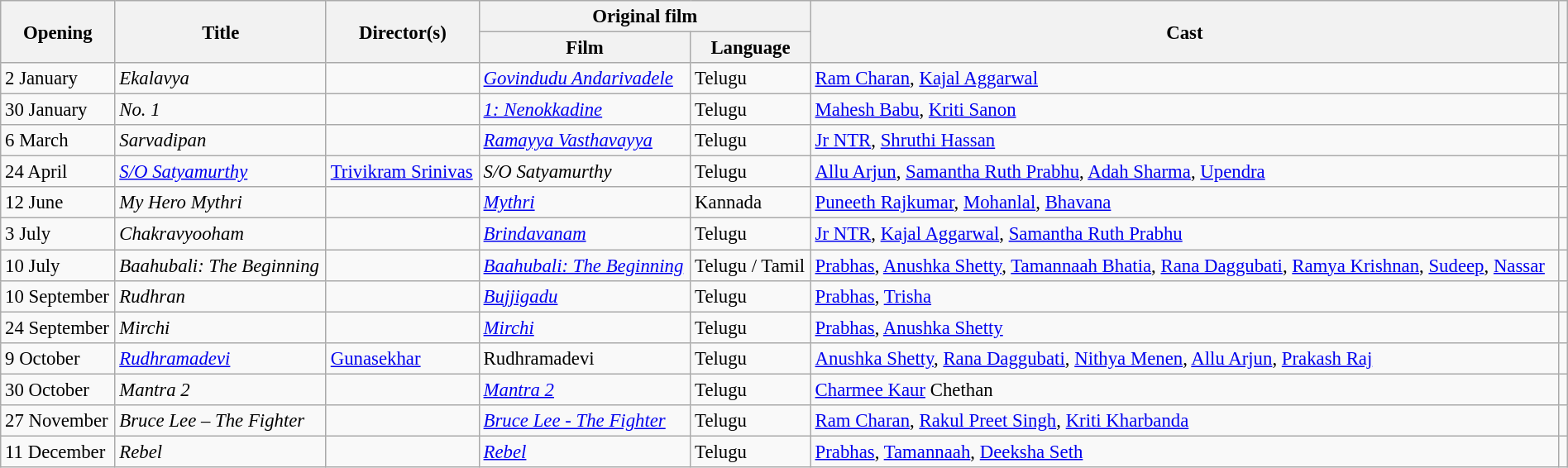<table class="wikitable sortable"  style="width:100%; font-size:95%;">
<tr>
<th scope="col" rowspan="2">Opening</th>
<th scope="col" rowspan="2">Title</th>
<th scope="col" rowspan="2">Director(s)</th>
<th scope="col" colspan="2">Original film</th>
<th scope="col" rowspan="2">Cast</th>
<th scope="col" rowspan="2" class="unsortable"></th>
</tr>
<tr>
<th scope="col">Film</th>
<th scope="col">Language</th>
</tr>
<tr>
<td>2 January</td>
<td><em>Ekalavya</em></td>
<td></td>
<td><em><a href='#'>Govindudu Andarivadele</a></em></td>
<td>Telugu</td>
<td><a href='#'>Ram Charan</a>, <a href='#'>Kajal Aggarwal</a></td>
<td></td>
</tr>
<tr>
<td>30 January</td>
<td><em>No. 1</em></td>
<td></td>
<td><em><a href='#'>1: Nenokkadine</a></em></td>
<td>Telugu</td>
<td><a href='#'>Mahesh Babu</a>, <a href='#'>Kriti Sanon</a></td>
<td></td>
</tr>
<tr>
<td>6 March</td>
<td><em>Sarvadipan</em></td>
<td></td>
<td><em><a href='#'>Ramayya Vasthavayya</a></em></td>
<td>Telugu</td>
<td><a href='#'>Jr NTR</a>, <a href='#'>Shruthi Hassan</a></td>
<td></td>
</tr>
<tr>
<td>24 April</td>
<td><em><a href='#'>S/O Satyamurthy</a></em></td>
<td><a href='#'>Trivikram Srinivas</a></td>
<td><em>S/O Satyamurthy</em></td>
<td>Telugu</td>
<td><a href='#'>Allu Arjun</a>, <a href='#'>Samantha Ruth Prabhu</a>, <a href='#'>Adah Sharma</a>, <a href='#'>Upendra</a></td>
<td></td>
</tr>
<tr>
<td>12 June</td>
<td><em>My Hero Mythri</em></td>
<td></td>
<td><em><a href='#'>Mythri</a></em></td>
<td>Kannada</td>
<td><a href='#'>Puneeth Rajkumar</a>, <a href='#'>Mohanlal</a>, <a href='#'>Bhavana</a></td>
<td></td>
</tr>
<tr>
<td>3 July</td>
<td><em>Chakravyooham</em></td>
<td></td>
<td><em><a href='#'>Brindavanam</a></em></td>
<td>Telugu</td>
<td><a href='#'>Jr NTR</a>, <a href='#'>Kajal Aggarwal</a>, <a href='#'>Samantha Ruth Prabhu</a></td>
<td></td>
</tr>
<tr>
<td>10 July</td>
<td><em>Baahubali: The Beginning</em></td>
<td></td>
<td><em><a href='#'>Baahubali: The Beginning</a></em></td>
<td>Telugu / Tamil</td>
<td><a href='#'>Prabhas</a>, <a href='#'>Anushka Shetty</a>, <a href='#'>Tamannaah Bhatia</a>, <a href='#'>Rana Daggubati</a>, <a href='#'>Ramya Krishnan</a>, <a href='#'>Sudeep</a>, <a href='#'>Nassar</a></td>
<td></td>
</tr>
<tr>
<td>10 September</td>
<td><em>Rudhran</em></td>
<td></td>
<td><em><a href='#'>Bujjigadu</a></em></td>
<td>Telugu</td>
<td><a href='#'>Prabhas</a>, <a href='#'>Trisha</a></td>
<td></td>
</tr>
<tr>
<td>24 September</td>
<td><em>Mirchi</em></td>
<td></td>
<td><em><a href='#'>Mirchi</a></em></td>
<td>Telugu</td>
<td><a href='#'>Prabhas</a>, <a href='#'>Anushka Shetty</a></td>
<td></td>
</tr>
<tr>
<td>9 October</td>
<td><em><a href='#'>Rudhramadevi</a></em></td>
<td><a href='#'>Gunasekhar</a></td>
<td>Rudhramadevi</td>
<td>Telugu</td>
<td><a href='#'>Anushka Shetty</a>, <a href='#'>Rana Daggubati</a>, <a href='#'>Nithya Menen</a>, <a href='#'>Allu Arjun</a>, <a href='#'>Prakash Raj</a></td>
<td></td>
</tr>
<tr>
<td>30 October</td>
<td><em>Mantra 2</em></td>
<td></td>
<td><em><a href='#'>Mantra 2</a></em></td>
<td>Telugu</td>
<td><a href='#'>Charmee Kaur</a> Chethan</td>
<td></td>
</tr>
<tr>
<td>27 November</td>
<td><em>Bruce Lee – The Fighter</em></td>
<td></td>
<td><em><a href='#'>Bruce Lee - The Fighter</a></em></td>
<td>Telugu</td>
<td><a href='#'>Ram Charan</a>, <a href='#'>Rakul Preet Singh</a>, <a href='#'>Kriti Kharbanda</a></td>
<td></td>
</tr>
<tr>
<td>11 December</td>
<td><em>Rebel</em></td>
<td></td>
<td><em><a href='#'>Rebel</a></em></td>
<td>Telugu</td>
<td><a href='#'>Prabhas</a>, <a href='#'>Tamannaah</a>, <a href='#'>Deeksha Seth</a></td>
<td></td>
</tr>
</table>
